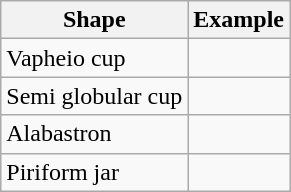<table class="wikitable">
<tr>
<th>Shape</th>
<th>Example</th>
</tr>
<tr>
<td>Vapheio cup</td>
<td></td>
</tr>
<tr>
<td>Semi globular cup</td>
<td></td>
</tr>
<tr>
<td>Alabastron</td>
<td></td>
</tr>
<tr>
<td>Piriform jar</td>
<td></td>
</tr>
</table>
